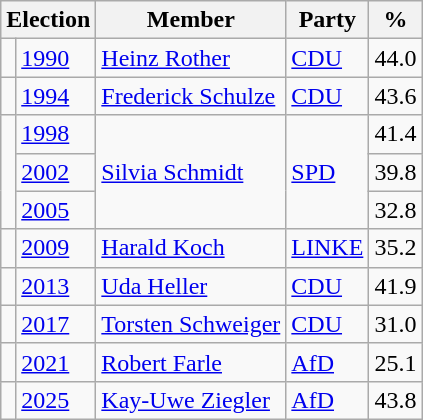<table class=wikitable>
<tr>
<th colspan=2>Election</th>
<th>Member</th>
<th>Party</th>
<th>%</th>
</tr>
<tr>
<td bgcolor=></td>
<td><a href='#'>1990</a></td>
<td><a href='#'>Heinz Rother</a></td>
<td><a href='#'>CDU</a></td>
<td align=right>44.0</td>
</tr>
<tr>
<td bgcolor=></td>
<td><a href='#'>1994</a></td>
<td><a href='#'>Frederick Schulze</a></td>
<td><a href='#'>CDU</a></td>
<td align=right>43.6</td>
</tr>
<tr>
<td rowspan=3 bgcolor=></td>
<td><a href='#'>1998</a></td>
<td rowspan=3><a href='#'>Silvia Schmidt</a></td>
<td rowspan=3><a href='#'>SPD</a></td>
<td align=right>41.4</td>
</tr>
<tr>
<td><a href='#'>2002</a></td>
<td align=right>39.8</td>
</tr>
<tr>
<td><a href='#'>2005</a></td>
<td align=right>32.8</td>
</tr>
<tr>
<td bgcolor=></td>
<td><a href='#'>2009</a></td>
<td><a href='#'>Harald Koch</a></td>
<td><a href='#'>LINKE</a></td>
<td align=right>35.2</td>
</tr>
<tr>
<td bgcolor=></td>
<td><a href='#'>2013</a></td>
<td><a href='#'>Uda Heller</a></td>
<td><a href='#'>CDU</a></td>
<td align=right>41.9</td>
</tr>
<tr>
<td bgcolor=></td>
<td><a href='#'>2017</a></td>
<td><a href='#'>Torsten Schweiger</a></td>
<td><a href='#'>CDU</a></td>
<td align=right>31.0</td>
</tr>
<tr>
<td bgcolor=></td>
<td><a href='#'>2021</a></td>
<td><a href='#'>Robert Farle</a></td>
<td><a href='#'>AfD</a></td>
<td align=right>25.1</td>
</tr>
<tr>
<td bgcolor=></td>
<td><a href='#'>2025</a></td>
<td><a href='#'>Kay-Uwe Ziegler</a></td>
<td><a href='#'>AfD</a></td>
<td align=right>43.8</td>
</tr>
</table>
